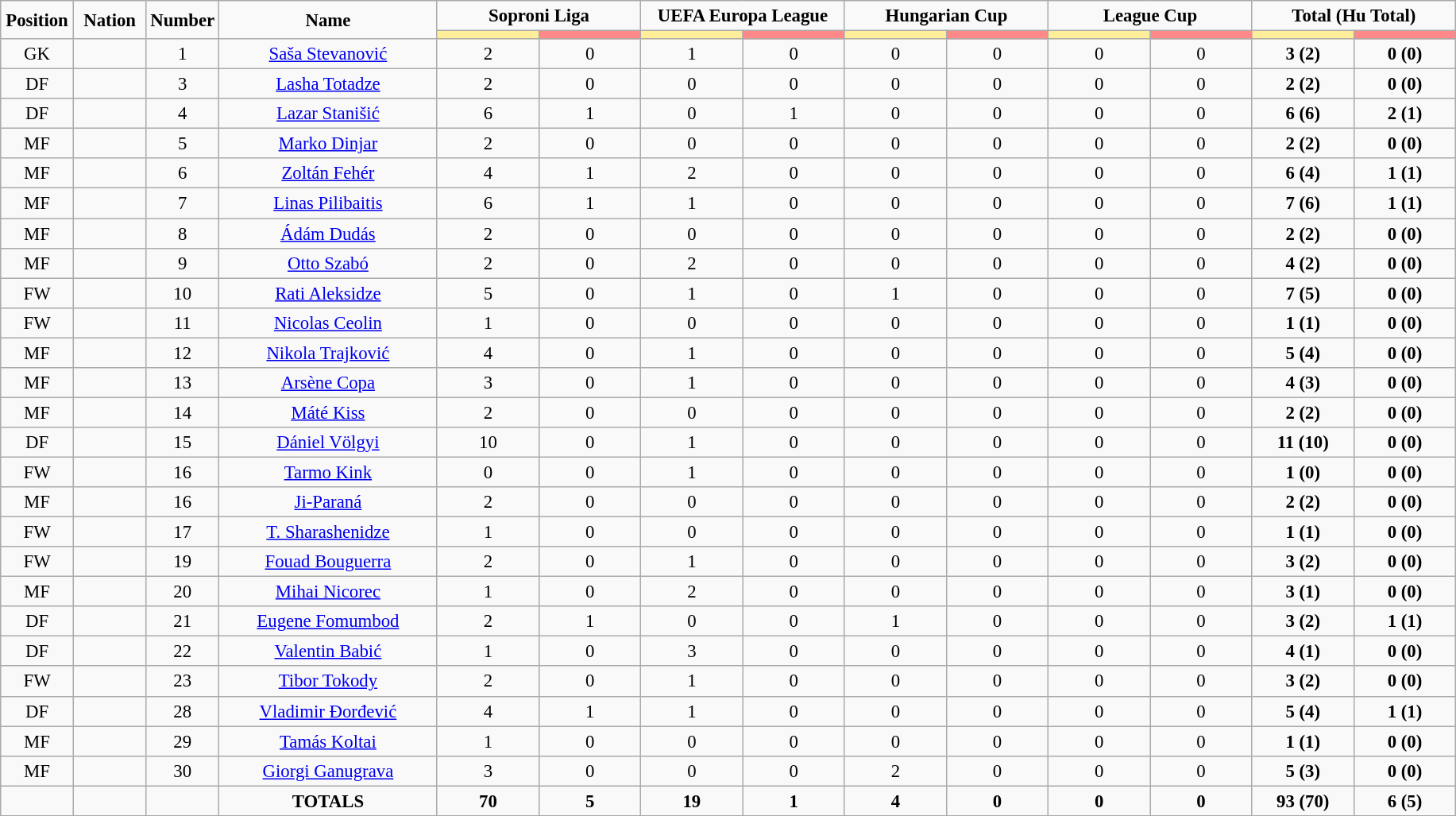<table class="wikitable" style="font-size: 95%; text-align: center;">
<tr>
<td rowspan="2" width="5%" align="center"><strong>Position</strong></td>
<td rowspan="2" width="5%" align="center"><strong>Nation</strong></td>
<td rowspan="2" width="5%" align="center"><strong>Number</strong></td>
<td rowspan="2" width="15%" align="center"><strong>Name</strong></td>
<td colspan="2" align="center"><strong>Soproni Liga</strong></td>
<td colspan="2" align="center"><strong>UEFA Europa League</strong></td>
<td colspan="2" align="center"><strong>Hungarian Cup</strong></td>
<td colspan="2" align="center"><strong>League Cup</strong></td>
<td colspan="2" align="center"><strong>Total (Hu Total)</strong></td>
</tr>
<tr>
<th width=60 style="background: #FFEE99"></th>
<th width=60 style="background: #FF8888"></th>
<th width=60 style="background: #FFEE99"></th>
<th width=60 style="background: #FF8888"></th>
<th width=60 style="background: #FFEE99"></th>
<th width=60 style="background: #FF8888"></th>
<th width=60 style="background: #FFEE99"></th>
<th width=60 style="background: #FF8888"></th>
<th width=60 style="background: #FFEE99"></th>
<th width=60 style="background: #FF8888"></th>
</tr>
<tr>
<td>GK</td>
<td></td>
<td>1</td>
<td><a href='#'>Saša Stevanović</a></td>
<td>2</td>
<td>0</td>
<td>1</td>
<td>0</td>
<td>0</td>
<td>0</td>
<td>0</td>
<td>0</td>
<td><strong>3 (2)</strong></td>
<td><strong>0 (0)</strong></td>
</tr>
<tr>
<td>DF</td>
<td></td>
<td>3</td>
<td><a href='#'>Lasha Totadze</a></td>
<td>2</td>
<td>0</td>
<td>0</td>
<td>0</td>
<td>0</td>
<td>0</td>
<td>0</td>
<td>0</td>
<td><strong>2 (2)</strong></td>
<td><strong>0 (0)</strong></td>
</tr>
<tr>
<td>DF</td>
<td></td>
<td>4</td>
<td><a href='#'>Lazar Stanišić</a></td>
<td>6</td>
<td>1</td>
<td>0</td>
<td>1</td>
<td>0</td>
<td>0</td>
<td>0</td>
<td>0</td>
<td><strong>6 (6)</strong></td>
<td><strong>2 (1)</strong></td>
</tr>
<tr>
<td>MF</td>
<td></td>
<td>5</td>
<td><a href='#'>Marko Dinjar</a></td>
<td>2</td>
<td>0</td>
<td>0</td>
<td>0</td>
<td>0</td>
<td>0</td>
<td>0</td>
<td>0</td>
<td><strong>2 (2)</strong></td>
<td><strong>0 (0)</strong></td>
</tr>
<tr>
<td>MF</td>
<td></td>
<td>6</td>
<td><a href='#'>Zoltán Fehér</a></td>
<td>4</td>
<td>1</td>
<td>2</td>
<td>0</td>
<td>0</td>
<td>0</td>
<td>0</td>
<td>0</td>
<td><strong>6 (4)</strong></td>
<td><strong>1 (1)</strong></td>
</tr>
<tr>
<td>MF</td>
<td></td>
<td>7</td>
<td><a href='#'>Linas Pilibaitis</a></td>
<td>6</td>
<td>1</td>
<td>1</td>
<td>0</td>
<td>0</td>
<td>0</td>
<td>0</td>
<td>0</td>
<td><strong>7 (6)</strong></td>
<td><strong>1 (1)</strong></td>
</tr>
<tr>
<td>MF</td>
<td></td>
<td>8</td>
<td><a href='#'>Ádám Dudás</a></td>
<td>2</td>
<td>0</td>
<td>0</td>
<td>0</td>
<td>0</td>
<td>0</td>
<td>0</td>
<td>0</td>
<td><strong>2 (2)</strong></td>
<td><strong>0 (0)</strong></td>
</tr>
<tr>
<td>MF</td>
<td></td>
<td>9</td>
<td><a href='#'>Otto Szabó</a></td>
<td>2</td>
<td>0</td>
<td>2</td>
<td>0</td>
<td>0</td>
<td>0</td>
<td>0</td>
<td>0</td>
<td><strong>4 (2)</strong></td>
<td><strong>0 (0)</strong></td>
</tr>
<tr>
<td>FW</td>
<td></td>
<td>10</td>
<td><a href='#'>Rati Aleksidze</a></td>
<td>5</td>
<td>0</td>
<td>1</td>
<td>0</td>
<td>1</td>
<td>0</td>
<td>0</td>
<td>0</td>
<td><strong>7 (5)</strong></td>
<td><strong>0 (0)</strong></td>
</tr>
<tr>
<td>FW</td>
<td></td>
<td>11</td>
<td><a href='#'>Nicolas Ceolin</a></td>
<td>1</td>
<td>0</td>
<td>0</td>
<td>0</td>
<td>0</td>
<td>0</td>
<td>0</td>
<td>0</td>
<td><strong>1 (1)</strong></td>
<td><strong>0 (0)</strong></td>
</tr>
<tr>
<td>MF</td>
<td></td>
<td>12</td>
<td><a href='#'>Nikola Trajković</a></td>
<td>4</td>
<td>0</td>
<td>1</td>
<td>0</td>
<td>0</td>
<td>0</td>
<td>0</td>
<td>0</td>
<td><strong>5 (4)</strong></td>
<td><strong>0 (0)</strong></td>
</tr>
<tr>
<td>MF</td>
<td></td>
<td>13</td>
<td><a href='#'>Arsène Copa</a></td>
<td>3</td>
<td>0</td>
<td>1</td>
<td>0</td>
<td>0</td>
<td>0</td>
<td>0</td>
<td>0</td>
<td><strong>4 (3)</strong></td>
<td><strong>0 (0)</strong></td>
</tr>
<tr>
<td>MF</td>
<td></td>
<td>14</td>
<td><a href='#'>Máté Kiss</a></td>
<td>2</td>
<td>0</td>
<td>0</td>
<td>0</td>
<td>0</td>
<td>0</td>
<td>0</td>
<td>0</td>
<td><strong>2 (2)</strong></td>
<td><strong>0 (0)</strong></td>
</tr>
<tr>
<td>DF</td>
<td></td>
<td>15</td>
<td><a href='#'>Dániel Völgyi</a></td>
<td>10</td>
<td>0</td>
<td>1</td>
<td>0</td>
<td>0</td>
<td>0</td>
<td>0</td>
<td>0</td>
<td><strong>11 (10)</strong></td>
<td><strong>0 (0)</strong></td>
</tr>
<tr>
<td>FW</td>
<td></td>
<td>16</td>
<td><a href='#'>Tarmo Kink</a></td>
<td>0</td>
<td>0</td>
<td>1</td>
<td>0</td>
<td>0</td>
<td>0</td>
<td>0</td>
<td>0</td>
<td><strong>1 (0)</strong></td>
<td><strong>0 (0)</strong></td>
</tr>
<tr>
<td>MF</td>
<td></td>
<td>16</td>
<td><a href='#'>Ji-Paraná</a></td>
<td>2</td>
<td>0</td>
<td>0</td>
<td>0</td>
<td>0</td>
<td>0</td>
<td>0</td>
<td>0</td>
<td><strong>2 (2)</strong></td>
<td><strong>0 (0)</strong></td>
</tr>
<tr>
<td>FW</td>
<td></td>
<td>17</td>
<td><a href='#'>T. Sharashenidze</a></td>
<td>1</td>
<td>0</td>
<td>0</td>
<td>0</td>
<td>0</td>
<td>0</td>
<td>0</td>
<td>0</td>
<td><strong>1 (1)</strong></td>
<td><strong>0 (0)</strong></td>
</tr>
<tr>
<td>FW</td>
<td></td>
<td>19</td>
<td><a href='#'>Fouad Bouguerra</a></td>
<td>2</td>
<td>0</td>
<td>1</td>
<td>0</td>
<td>0</td>
<td>0</td>
<td>0</td>
<td>0</td>
<td><strong>3 (2)</strong></td>
<td><strong>0 (0)</strong></td>
</tr>
<tr>
<td>MF</td>
<td></td>
<td>20</td>
<td><a href='#'>Mihai Nicorec</a></td>
<td>1</td>
<td>0</td>
<td>2</td>
<td>0</td>
<td>0</td>
<td>0</td>
<td>0</td>
<td>0</td>
<td><strong>3 (1)</strong></td>
<td><strong>0 (0)</strong></td>
</tr>
<tr>
<td>DF</td>
<td></td>
<td>21</td>
<td><a href='#'>Eugene Fomumbod</a></td>
<td>2</td>
<td>1</td>
<td>0</td>
<td>0</td>
<td>1</td>
<td>0</td>
<td>0</td>
<td>0</td>
<td><strong>3 (2)</strong></td>
<td><strong>1 (1)</strong></td>
</tr>
<tr>
<td>DF</td>
<td></td>
<td>22</td>
<td><a href='#'>Valentin Babić</a></td>
<td>1</td>
<td>0</td>
<td>3</td>
<td>0</td>
<td>0</td>
<td>0</td>
<td>0</td>
<td>0</td>
<td><strong>4 (1)</strong></td>
<td><strong>0 (0)</strong></td>
</tr>
<tr>
<td>FW</td>
<td></td>
<td>23</td>
<td><a href='#'>Tibor Tokody</a></td>
<td>2</td>
<td>0</td>
<td>1</td>
<td>0</td>
<td>0</td>
<td>0</td>
<td>0</td>
<td>0</td>
<td><strong>3 (2)</strong></td>
<td><strong>0 (0)</strong></td>
</tr>
<tr>
<td>DF</td>
<td></td>
<td>28</td>
<td><a href='#'>Vladimir Đorđević</a></td>
<td>4</td>
<td>1</td>
<td>1</td>
<td>0</td>
<td>0</td>
<td>0</td>
<td>0</td>
<td>0</td>
<td><strong>5 (4)</strong></td>
<td><strong>1 (1)</strong></td>
</tr>
<tr>
<td>MF</td>
<td></td>
<td>29</td>
<td><a href='#'>Tamás Koltai</a></td>
<td>1</td>
<td>0</td>
<td>0</td>
<td>0</td>
<td>0</td>
<td>0</td>
<td>0</td>
<td>0</td>
<td><strong>1 (1)</strong></td>
<td><strong>0 (0)</strong></td>
</tr>
<tr>
<td>MF</td>
<td></td>
<td>30</td>
<td><a href='#'>Giorgi Ganugrava</a></td>
<td>3</td>
<td>0</td>
<td>0</td>
<td>0</td>
<td>2</td>
<td>0</td>
<td>0</td>
<td>0</td>
<td><strong>5 (3)</strong></td>
<td><strong>0 (0)</strong></td>
</tr>
<tr>
<td></td>
<td></td>
<td></td>
<td><strong>TOTALS</strong></td>
<td><strong>70</strong></td>
<td><strong>5</strong></td>
<td><strong>19</strong></td>
<td><strong>1</strong></td>
<td><strong>4</strong></td>
<td><strong>0</strong></td>
<td><strong>0</strong></td>
<td><strong>0</strong></td>
<td><strong>93 (70)</strong></td>
<td><strong>6 (5)</strong></td>
</tr>
<tr>
</tr>
</table>
